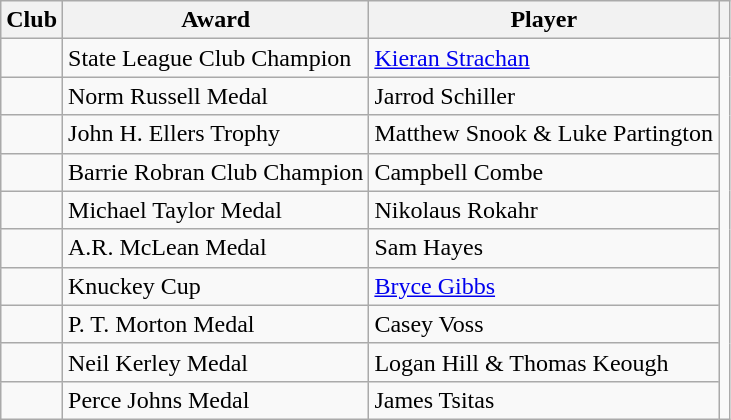<table class=wikitable>
<tr>
<th>Club</th>
<th>Award</th>
<th>Player</th>
<th></th>
</tr>
<tr>
<td></td>
<td>State League Club Champion</td>
<td><a href='#'>Kieran Strachan</a></td>
<td rowspan="10" align="center"></td>
</tr>
<tr>
<td></td>
<td>Norm Russell Medal</td>
<td>Jarrod Schiller</td>
</tr>
<tr>
<td></td>
<td>John H. Ellers Trophy</td>
<td>Matthew Snook & Luke Partington</td>
</tr>
<tr>
<td></td>
<td>Barrie Robran Club Champion</td>
<td>Campbell Combe</td>
</tr>
<tr>
<td></td>
<td>Michael Taylor Medal</td>
<td>Nikolaus Rokahr</td>
</tr>
<tr>
<td></td>
<td>A.R. McLean Medal</td>
<td>Sam Hayes</td>
</tr>
<tr>
<td></td>
<td>Knuckey Cup</td>
<td><a href='#'>Bryce Gibbs</a></td>
</tr>
<tr>
<td></td>
<td>P. T. Morton Medal</td>
<td>Casey Voss</td>
</tr>
<tr>
<td></td>
<td>Neil Kerley Medal</td>
<td>Logan Hill & Thomas Keough</td>
</tr>
<tr>
<td></td>
<td>Perce Johns Medal</td>
<td>James Tsitas</td>
</tr>
</table>
